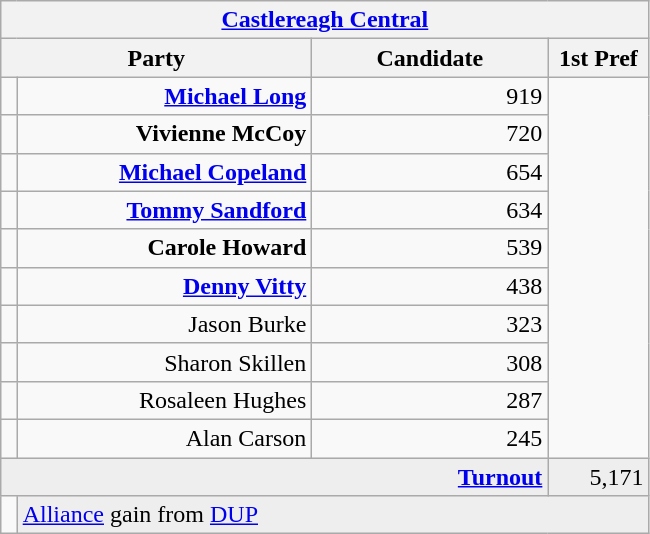<table class="wikitable">
<tr>
<th colspan="4" align="center"><a href='#'>Castlereagh Central</a></th>
</tr>
<tr>
<th colspan="2" align="center" width=200>Party</th>
<th width=150>Candidate</th>
<th width=60>1st Pref</th>
</tr>
<tr>
<td></td>
<td align="right"><strong><a href='#'>Michael Long</a></strong></td>
<td align="right">919</td>
</tr>
<tr>
<td></td>
<td align="right"><strong>Vivienne McCoy</strong></td>
<td align="right">720</td>
</tr>
<tr>
<td></td>
<td align="right"><strong><a href='#'>Michael Copeland</a></strong></td>
<td align="right">654</td>
</tr>
<tr>
<td></td>
<td align="right"><strong><a href='#'>Tommy Sandford</a></strong></td>
<td align="right">634</td>
</tr>
<tr>
<td></td>
<td align="right"><strong>Carole Howard</strong></td>
<td align="right">539</td>
</tr>
<tr>
<td></td>
<td align="right"><strong><a href='#'>Denny Vitty</a></strong></td>
<td align="right">438</td>
</tr>
<tr>
<td></td>
<td align="right">Jason Burke</td>
<td align="right">323</td>
</tr>
<tr>
<td></td>
<td align="right">Sharon Skillen</td>
<td align="right">308</td>
</tr>
<tr>
<td></td>
<td align="right">Rosaleen Hughes</td>
<td align="right">287</td>
</tr>
<tr>
<td></td>
<td align="right">Alan Carson</td>
<td align="right">245</td>
</tr>
<tr bgcolor="EEEEEE">
<td colspan=3 align="right"><strong><a href='#'>Turnout</a></strong></td>
<td align="right">5,171</td>
</tr>
<tr>
<td bgcolor= ></td>
<td colspan=3 bgcolor="EEEEEE"><a href='#'>Alliance</a> gain from <a href='#'>DUP</a></td>
</tr>
</table>
